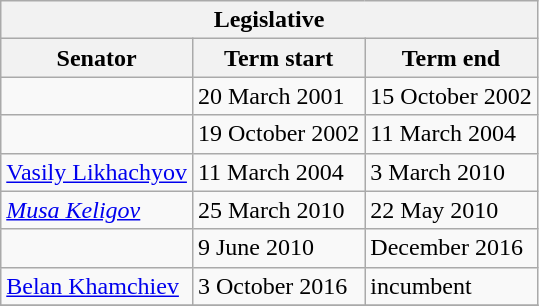<table class="wikitable sortable">
<tr>
<th colspan=3>Legislative</th>
</tr>
<tr>
<th>Senator</th>
<th>Term start</th>
<th>Term end</th>
</tr>
<tr>
<td></td>
<td>20 March 2001</td>
<td>15 October 2002</td>
</tr>
<tr>
<td></td>
<td>19 October 2002</td>
<td>11 March 2004</td>
</tr>
<tr>
<td><a href='#'>Vasily Likhachyov</a></td>
<td>11 March 2004</td>
<td>3 March 2010</td>
</tr>
<tr>
<td><em><a href='#'>Musa Keligov</a></em></td>
<td>25 March 2010</td>
<td>22 May 2010</td>
</tr>
<tr>
<td></td>
<td>9 June 2010</td>
<td>December 2016</td>
</tr>
<tr>
<td><a href='#'>Belan Khamchiev</a></td>
<td>3 October 2016</td>
<td>incumbent</td>
</tr>
<tr>
</tr>
</table>
